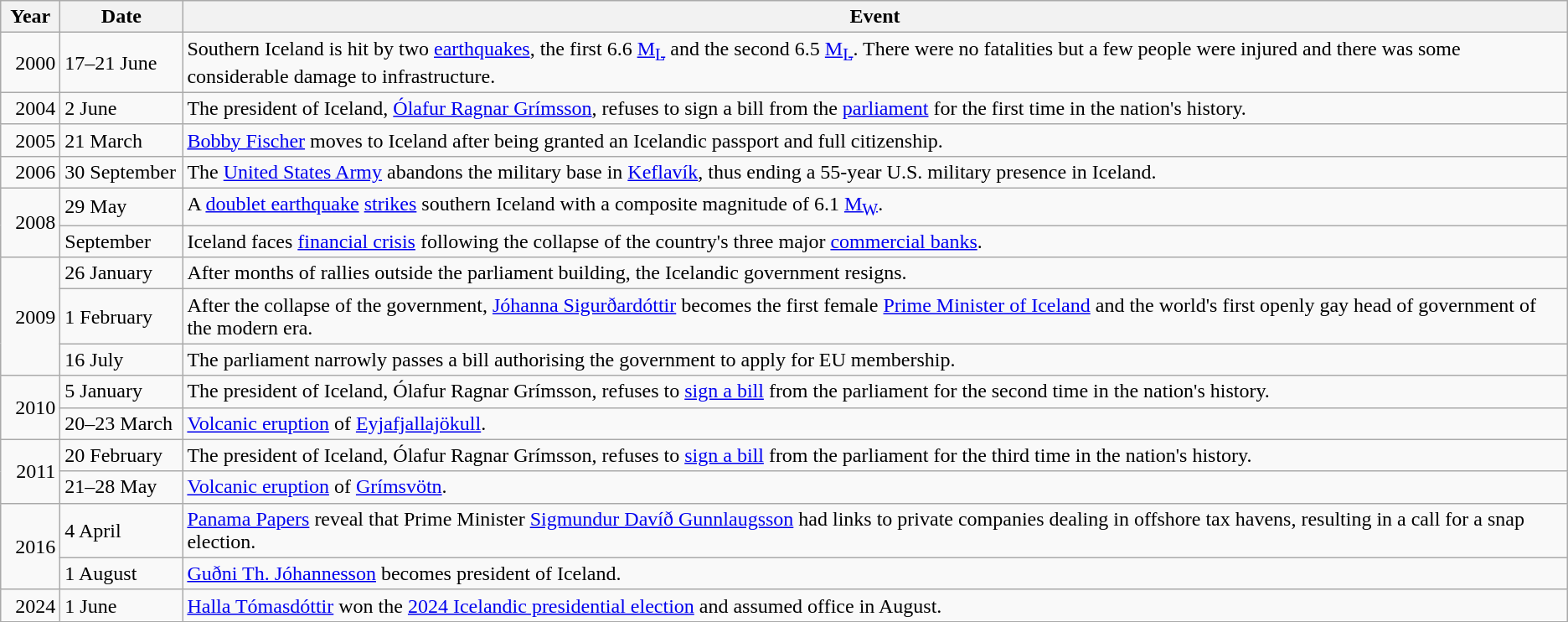<table class="wikitable">
<tr>
<th width=40>Year</th>
<th width=90>Date</th>
<th>Event</th>
</tr>
<tr>
<td style="text-align: right;">2000</td>
<td>17–21 June</td>
<td>Southern Iceland is hit by two <a href='#'>earthquakes</a>, the first 6.6 <a href='#'>M<sub>L</sub></a> and the second 6.5 <a href='#'>M<sub>L</sub></a>. There were no fatalities but a few people were injured and there was some considerable damage to infrastructure.</td>
</tr>
<tr>
<td style="text-align: right;">2004</td>
<td>2 June</td>
<td>The president of Iceland, <a href='#'>Ólafur Ragnar Grímsson</a>, refuses to sign a bill from the <a href='#'>parliament</a> for the first time in the nation's history.</td>
</tr>
<tr>
<td style="text-align: right;">2005</td>
<td>21 March</td>
<td><a href='#'>Bobby Fischer</a> moves to Iceland after being granted an Icelandic passport and full citizenship.</td>
</tr>
<tr>
<td style="text-align: right;">2006</td>
<td>30 September</td>
<td>The <a href='#'>United States Army</a> abandons the military base in <a href='#'>Keflavík</a>, thus ending a 55-year U.S. military presence in Iceland.</td>
</tr>
<tr>
<td rowspan="2" style="text-align: right;">2008</td>
<td>29 May</td>
<td>A <a href='#'>doublet earthquake</a> <a href='#'>strikes</a> southern Iceland with a composite magnitude of 6.1 <a href='#'>M<sub>W</sub></a>.</td>
</tr>
<tr>
<td>September</td>
<td>Iceland faces <a href='#'>financial crisis</a> following the collapse of the country's three major <a href='#'>commercial banks</a>.</td>
</tr>
<tr>
<td rowspan="3" style="text-align: right;">2009</td>
<td>26 January</td>
<td>After months of rallies outside the parliament building, the Icelandic government resigns.</td>
</tr>
<tr>
<td>1 February</td>
<td>After the collapse of the government, <a href='#'>Jóhanna Sigurðardóttir</a> becomes the first female <a href='#'>Prime Minister of Iceland</a> and the world's first openly gay head of government of the modern era.</td>
</tr>
<tr>
<td>16 July</td>
<td>The parliament narrowly passes a bill authorising the government to apply for EU membership.</td>
</tr>
<tr>
<td rowspan="2" style="text-align: right;">2010</td>
<td>5 January</td>
<td>The president of Iceland, Ólafur Ragnar Grímsson, refuses to <a href='#'>sign a bill</a> from the parliament for the second time in the nation's history.</td>
</tr>
<tr>
<td>20–23 March</td>
<td><a href='#'>Volcanic eruption</a> of <a href='#'>Eyjafjallajökull</a>.</td>
</tr>
<tr>
<td rowspan="2" style="text-align: right;">2011</td>
<td>20 February</td>
<td>The president of Iceland, Ólafur Ragnar Grímsson, refuses to <a href='#'>sign a bill</a> from the parliament for the third time in the nation's history.</td>
</tr>
<tr>
<td>21–28 May</td>
<td><a href='#'>Volcanic eruption</a> of <a href='#'>Grímsvötn</a>.</td>
</tr>
<tr>
<td rowspan="2" style="text-align: right;">2016</td>
<td>4 April</td>
<td><a href='#'>Panama Papers</a> reveal that Prime Minister <a href='#'>Sigmundur Davíð Gunnlaugsson</a> had links to private companies dealing in offshore tax havens, resulting in a call for a snap election.</td>
</tr>
<tr>
<td>1 August</td>
<td><a href='#'>Guðni Th. Jóhannesson</a> becomes president of Iceland.</td>
</tr>
<tr>
<td style="text-align: right;">2024</td>
<td>1 June</td>
<td><a href='#'>Halla Tómasdóttir</a> won the <a href='#'>2024 Icelandic presidential election</a> and assumed office in August.</td>
</tr>
</table>
